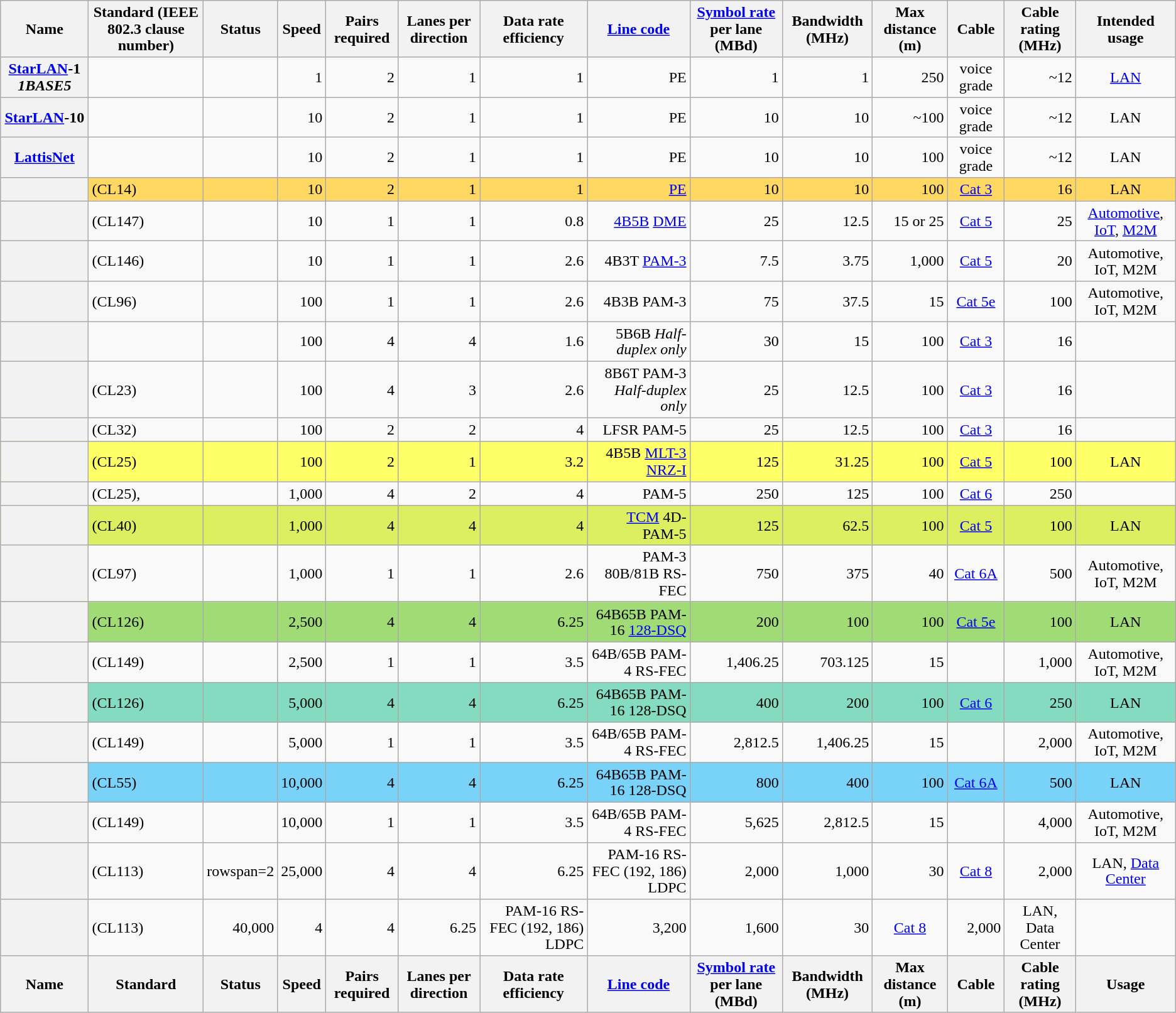<table class="wikitable sortable plainrowheaders mw-datatable" style="line-height:110%; text-align: right;">
<tr>
<th scope="col">Name</th>
<th scope="col">Standard (IEEE 802.3 clause number)</th>
<th scope="col">Status</th>
<th scope="col">Speed </th>
<th scope="col">Pairs required</th>
<th scope="col">Lanes per direction</th>
<th scope="col">Data rate efficiency </th>
<th scope="col"><a href='#'>Line code</a></th>
<th scope="col"><a href='#'>Symbol rate</a> per lane (MBd)</th>
<th scope="col">Bandwidth (MHz)</th>
<th scope="col">Max distance (m)</th>
<th scope="col">Cable</th>
<th scope="col">Cable rating (MHz)</th>
<th scope="col">Intended usage</th>
</tr>
<tr>
<th scope="row"><a href='#'>StarLAN</a>-1 <em>1BASE5</em></th>
<td style="text-align:left;"></td>
<td></td>
<td>1</td>
<td>2</td>
<td>1</td>
<td>1</td>
<td>PE</td>
<td>1</td>
<td>1</td>
<td>250</td>
<td style="text-align:center;">voice grade</td>
<td data-sort-value="12">~12</td>
<td style="text-align:center;"><a href='#'>LAN</a></td>
</tr>
<tr>
<th scope="row"><a href='#'>StarLAN</a>-10</th>
<td style="text-align:left;"></td>
<td></td>
<td>10</td>
<td>2</td>
<td>1</td>
<td>1</td>
<td>PE</td>
<td>10</td>
<td>10</td>
<td data-sort-value="100">~100</td>
<td style="text-align:center;">voice grade</td>
<td data-sort-value="12">~12</td>
<td style="text-align:center;">LAN</td>
</tr>
<tr>
<th scope="row"><a href='#'>LattisNet</a></th>
<td style="text-align:left;"></td>
<td></td>
<td>10</td>
<td>2</td>
<td>1</td>
<td>1</td>
<td>PE</td>
<td>10</td>
<td>10</td>
<td>100</td>
<td style="text-align:center;">voice grade</td>
<td data-sort-value="12">~12</td>
<td style="text-align:center;">LAN</td>
</tr>
<tr style="background-color: #FFD863">
<th scope="row"></th>
<td style="text-align:left;"> (CL14)</td>
<td></td>
<td>10</td>
<td>2</td>
<td>1</td>
<td>1</td>
<td><a href='#'>PE</a></td>
<td>10</td>
<td>10</td>
<td>100</td>
<td style="text-align:center;"><a href='#'>Cat 3</a></td>
<td>16</td>
<td style="text-align:center;">LAN </td>
</tr>
<tr>
<th scope="row"></th>
<td style="text-align:left;"> (CL147)</td>
<td></td>
<td>10</td>
<td>1</td>
<td>1</td>
<td>0.8</td>
<td><a href='#'>4B5B</a> <a href='#'>DME</a></td>
<td>25</td>
<td>12.5</td>
<td data-sort-value="15">15 or 25</td>
<td style="text-align:center;"><a href='#'>Cat 5</a></td>
<td>25</td>
<td style="text-align:center;"><a href='#'>Automotive</a>, <a href='#'>IoT</a>, <a href='#'>M2M</a></td>
</tr>
<tr>
<th scope="row"></th>
<td style="text-align:left;"> (CL146)</td>
<td></td>
<td>10</td>
<td>1</td>
<td>1</td>
<td>2.6</td>
<td>4B3T <a href='#'>PAM-3</a></td>
<td>7.5</td>
<td>3.75</td>
<td>1,000</td>
<td style="text-align:center;"><a href='#'>Cat 5</a></td>
<td>20</td>
<td style="text-align:center;">Automotive, IoT, M2M</td>
</tr>
<tr>
<th scope="row"></th>
<td style="text-align:left;"> (CL96)</td>
<td></td>
<td>100</td>
<td>1</td>
<td>1</td>
<td>2.6</td>
<td>4B3B PAM-3</td>
<td>75</td>
<td>37.5</td>
<td>15</td>
<td style="text-align:center;"><a href='#'>Cat 5e</a></td>
<td>100</td>
<td style="text-align:center;">Automotive, IoT, M2M</td>
</tr>
<tr>
<th scope="row"></th>
<td style="text-align:left;"></td>
<td></td>
<td>100</td>
<td>4</td>
<td>4</td>
<td>1.6</td>
<td>5B6B <em>Half-duplex only</em></td>
<td>30</td>
<td>15</td>
<td>100</td>
<td style="text-align:center;"><a href='#'>Cat 3</a></td>
<td>16</td>
<td></td>
</tr>
<tr>
<th scope="row"></th>
<td style="text-align:left;"> (CL23)</td>
<td></td>
<td>100</td>
<td>4</td>
<td>3</td>
<td>2.6</td>
<td>8B6T PAM-3 <em>Half-duplex only</em></td>
<td>25</td>
<td>12.5</td>
<td>100</td>
<td style="text-align:center;"><a href='#'>Cat 3</a></td>
<td>16</td>
<td></td>
</tr>
<tr>
<th scope="row"></th>
<td style="text-align:left;"> (CL32)</td>
<td></td>
<td>100</td>
<td>2</td>
<td>2</td>
<td>4</td>
<td>LFSR PAM-5</td>
<td>25</td>
<td>12.5</td>
<td>100</td>
<td style="text-align:center;"><a href='#'>Cat 3</a></td>
<td>16</td>
<td></td>
</tr>
<tr style="background-color: #FEFE66">
<th scope="row"></th>
<td style="text-align:left;"> (CL25)</td>
<td></td>
<td>100</td>
<td>2</td>
<td>1</td>
<td>3.2</td>
<td>4B5B <a href='#'>MLT-3</a> <a href='#'>NRZ-I</a></td>
<td>125</td>
<td>31.25</td>
<td>100</td>
<td style="text-align:center;"><a href='#'>Cat 5</a></td>
<td>100</td>
<td style="text-align:center;">LAN</td>
</tr>
<tr>
<th scope="row"></th>
<td style="text-align:left;"> (CL25),<br></td>
<td></td>
<td>1,000</td>
<td>4</td>
<td>2</td>
<td>4</td>
<td>PAM-5</td>
<td>250</td>
<td>125</td>
<td>100</td>
<td style="text-align:center;"><a href='#'>Cat 6</a></td>
<td>250</td>
<td></td>
</tr>
<tr style="background-color: #dcef60">
<th scope="row"></th>
<td style="text-align:left;"> (CL40)</td>
<td></td>
<td>1,000</td>
<td>4</td>
<td>4</td>
<td>4</td>
<td><a href='#'>TCM</a> 4D-PAM-5</td>
<td>125</td>
<td>62.5</td>
<td>100</td>
<td style="text-align:center;"><a href='#'>Cat 5</a></td>
<td>100</td>
<td style="text-align:center;">LAN</td>
</tr>
<tr>
<th scope="row"></th>
<td style="text-align:left;"> (CL97)</td>
<td></td>
<td>1,000</td>
<td>1</td>
<td>1</td>
<td>2.6</td>
<td>PAM-3 80B/81B RS-FEC</td>
<td>750</td>
<td>375</td>
<td>40</td>
<td style="text-align:center;"><a href='#'>Cat 6A</a></td>
<td>500</td>
<td style="text-align:center;">Automotive, IoT, M2M</td>
</tr>
<tr style="background-color: #A0DB76">
<th scope="row"></th>
<td style="text-align:left;"> (CL126)</td>
<td></td>
<td>2,500</td>
<td>4</td>
<td>4</td>
<td>6.25</td>
<td>64B65B PAM-16 <a href='#'>128-DSQ</a></td>
<td>200</td>
<td>100</td>
<td>100</td>
<td style="text-align:center;"><a href='#'>Cat 5e</a></td>
<td>100</td>
<td style="text-align:center;">LAN</td>
</tr>
<tr>
<th scope="row"></th>
<td style="text-align:left;"> (CL149)</td>
<td></td>
<td>2,500</td>
<td>1</td>
<td>1</td>
<td>3.5</td>
<td>64B/65B PAM-4 RS-FEC</td>
<td>1,406.25</td>
<td>703.125</td>
<td>15</td>
<td></td>
<td>1,000</td>
<td style="text-align:center;">Automotive, IoT, M2M</td>
</tr>
<tr style="background-color: #84DBBF">
<th scope="row"></th>
<td style="text-align:left;"> (CL126)</td>
<td></td>
<td>5,000</td>
<td>4</td>
<td>4</td>
<td>6.25</td>
<td>64B65B PAM-16 128-DSQ</td>
<td>400</td>
<td>200</td>
<td>100</td>
<td style="text-align:center;"><a href='#'>Cat 6</a></td>
<td>250</td>
<td style="text-align:center;">LAN</td>
</tr>
<tr>
<th scope="row"></th>
<td style="text-align:left;"> (CL149)</td>
<td></td>
<td>5,000</td>
<td>1</td>
<td>1</td>
<td>3.5</td>
<td>64B/65B PAM-4 RS-FEC</td>
<td>2,812.5</td>
<td>1,406.25</td>
<td>15</td>
<td></td>
<td>2,000</td>
<td style="text-align:center;">Automotive, IoT, M2M</td>
</tr>
<tr style="background-color: #79D2F8">
<th scope="row"></th>
<td style="text-align:left;"> (CL55)</td>
<td></td>
<td>10,000</td>
<td>4</td>
<td>4</td>
<td>6.25</td>
<td>64B65B PAM-16 128-DSQ</td>
<td>800</td>
<td>400</td>
<td>100</td>
<td style="text-align:center;"><a href='#'>Cat 6A</a></td>
<td>500</td>
<td style="text-align:center;">LAN</td>
</tr>
<tr>
<th scope="row"></th>
<td style="text-align:left;"> (CL149)</td>
<td></td>
<td>10,000</td>
<td>1</td>
<td>1</td>
<td>3.5</td>
<td>64B/65B PAM-4 RS-FEC</td>
<td>5,625</td>
<td>2,812.5</td>
<td>15</td>
<td></td>
<td>4,000</td>
<td style="text-align:center;">Automotive, IoT, M2M</td>
</tr>
<tr>
<th scope="row"></th>
<td style="text-align:left;"> (CL113)</td>
<td>rowspan=2 </td>
<td>25,000</td>
<td>4</td>
<td>4</td>
<td>6.25</td>
<td>PAM-16 RS-FEC (192, 186) LDPC</td>
<td>2,000</td>
<td>1,000</td>
<td>30</td>
<td style="text-align:center;"><a href='#'>Cat 8</a></td>
<td>2,000</td>
<td style="text-align:center;">LAN, <a href='#'>Data Center</a></td>
</tr>
<tr>
<th scope="row"></th>
<td style="text-align:left;"> (CL113)</td>
<td>40,000</td>
<td>4</td>
<td>4</td>
<td>6.25</td>
<td>PAM-16 RS-FEC (192, 186) LDPC</td>
<td>3,200</td>
<td>1,600</td>
<td>30</td>
<td style="text-align:center;"><a href='#'>Cat 8</a></td>
<td>2,000</td>
<td style="text-align:center;">LAN, Data Center</td>
</tr>
<tr>
<th scope="col">Name</th>
<th scope="col">Standard</th>
<th scope="col">Status</th>
<th scope="col">Speed </th>
<th scope="col">Pairs required</th>
<th scope="col">Lanes per direction</th>
<th scope="col">Data rate efficiency </th>
<th scope="col"><a href='#'>Line code</a></th>
<th scope="col"><a href='#'>Symbol rate</a> per lane (MBd)</th>
<th scope="col">Bandwidth (MHz)</th>
<th scope="col">Max distance (m)</th>
<th scope="col">Cable</th>
<th scope="col">Cable rating (MHz)</th>
<th scope="col">Usage</th>
</tr>
</table>
